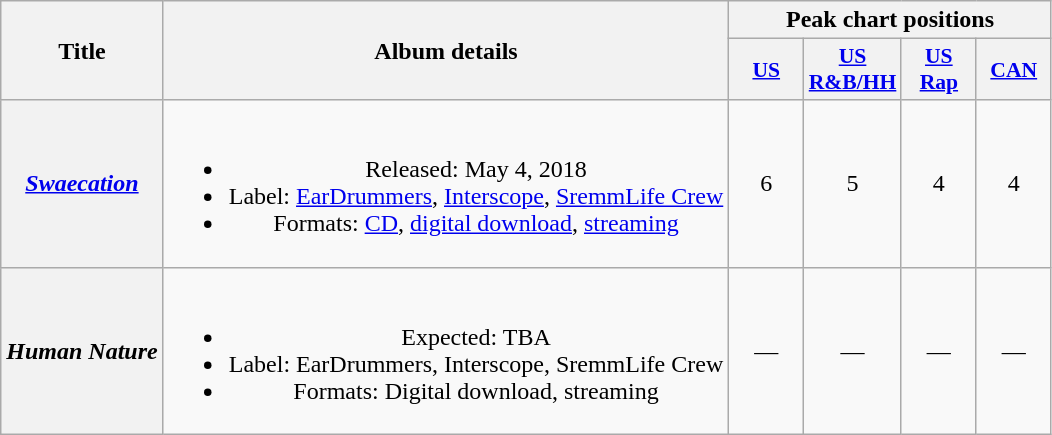<table class="wikitable plainrowheaders" style="text-align:center;">
<tr>
<th rowspan="2">Title</th>
<th rowspan="2">Album details</th>
<th colspan="4">Peak chart positions</th>
</tr>
<tr>
<th scope="col" style="width:3em;font-size:90%;"><a href='#'>US</a><br></th>
<th scope="col" style="width:3em;font-size:90%;"><a href='#'>US<br>R&B/HH</a><br></th>
<th scope="col" style="width:3em;font-size:90%;"><a href='#'>US<br>Rap</a><br></th>
<th scope="col" style="width:3em;font-size:90%;"><a href='#'>CAN</a><br></th>
</tr>
<tr>
<th scope="row"><em><a href='#'>Swaecation</a></em><br></th>
<td><br><ul><li>Released: May 4, 2018</li><li>Label: <a href='#'>EarDrummers</a>, <a href='#'>Interscope</a>, <a href='#'>SremmLife Crew</a></li><li>Formats: <a href='#'>CD</a>, <a href='#'>digital download</a>, <a href='#'>streaming</a></li></ul></td>
<td>6</td>
<td>5</td>
<td>4</td>
<td>4</td>
</tr>
<tr>
<th scope="row"><em>Human Nature</em></th>
<td><br><ul><li>Expected: TBA</li><li>Label: EarDrummers, Interscope, SremmLife Crew</li><li>Formats: Digital download, streaming</li></ul></td>
<td>—</td>
<td>—</td>
<td>—</td>
<td>—</td>
</tr>
</table>
